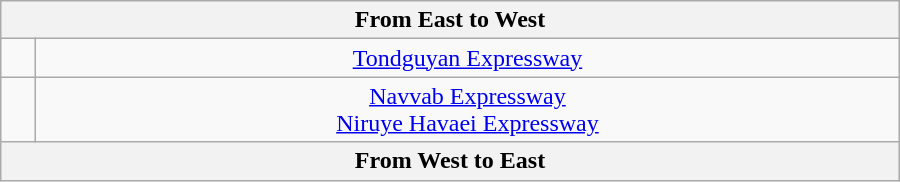<table class="wikitable" style="text-align:center" width="600px">
<tr>
<th text-align="center" colspan="3"> From East to West </th>
</tr>
<tr>
<td><br></td>
<td> <a href='#'>Tondguyan Expressway</a></td>
</tr>
<tr>
<td><br></td>
<td> <a href='#'>Navvab Expressway</a><br> <a href='#'>Niruye Havaei Expressway</a></td>
</tr>
<tr>
<th text-align="center" colspan="3"> From West to East </th>
</tr>
</table>
